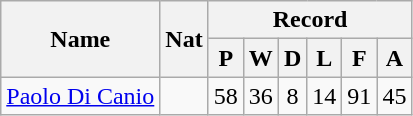<table class="wikitable" style="text-align: center">
<tr>
<th rowspan="2">Name</th>
<th rowspan="2">Nat</th>
<th colspan="6">Record</th>
</tr>
<tr>
<th>P</th>
<th>W</th>
<th>D</th>
<th>L</th>
<th>F</th>
<th>A</th>
</tr>
<tr>
<td align=left><a href='#'>Paolo Di Canio</a></td>
<td></td>
<td>58</td>
<td>36</td>
<td>8</td>
<td>14</td>
<td>91</td>
<td>45</td>
</tr>
</table>
